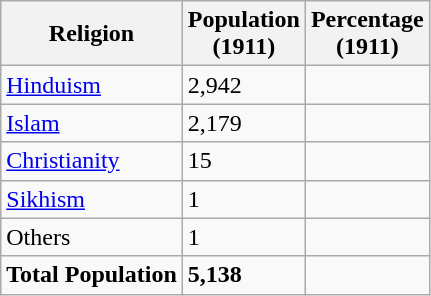<table class="wikitable sortable">
<tr>
<th>Religion</th>
<th>Population<br>(1911)</th>
<th>Percentage<br>(1911)</th>
</tr>
<tr>
<td><a href='#'>Hinduism</a> </td>
<td>2,942</td>
<td></td>
</tr>
<tr>
<td><a href='#'>Islam</a> </td>
<td>2,179</td>
<td></td>
</tr>
<tr>
<td><a href='#'>Christianity</a> </td>
<td>15</td>
<td></td>
</tr>
<tr>
<td><a href='#'>Sikhism</a> </td>
<td>1</td>
<td></td>
</tr>
<tr>
<td>Others</td>
<td>1</td>
<td></td>
</tr>
<tr>
<td><strong>Total Population</strong></td>
<td><strong>5,138</strong></td>
<td><strong></strong></td>
</tr>
</table>
